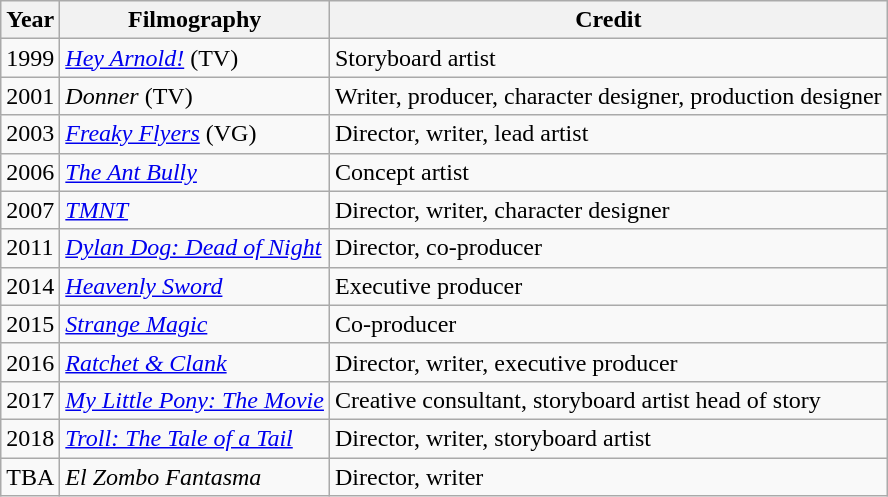<table class="wikitable sortable";">
<tr>
<th>Year</th>
<th>Filmography</th>
<th>Credit</th>
</tr>
<tr>
<td>1999</td>
<td><em><a href='#'>Hey Arnold!</a></em> (TV)</td>
<td>Storyboard artist</td>
</tr>
<tr>
<td>2001</td>
<td><em>Donner</em> (TV)</td>
<td>Writer, producer, character designer, production designer</td>
</tr>
<tr>
<td>2003</td>
<td><em><a href='#'>Freaky Flyers</a></em> (VG)</td>
<td>Director, writer, lead artist</td>
</tr>
<tr>
<td>2006</td>
<td><em><a href='#'>The Ant Bully</a></em></td>
<td>Concept artist</td>
</tr>
<tr>
<td>2007</td>
<td><em><a href='#'>TMNT</a></em></td>
<td>Director, writer, character designer</td>
</tr>
<tr>
<td>2011</td>
<td><em><a href='#'>Dylan Dog: Dead of Night</a></em></td>
<td>Director, co-producer</td>
</tr>
<tr>
<td>2014</td>
<td><em><a href='#'>Heavenly Sword</a></em></td>
<td>Executive producer</td>
</tr>
<tr>
<td>2015</td>
<td><em><a href='#'>Strange Magic</a></em></td>
<td>Co-producer</td>
</tr>
<tr>
<td>2016</td>
<td><em><a href='#'>Ratchet & Clank</a></em></td>
<td>Director, writer, executive producer</td>
</tr>
<tr>
<td>2017</td>
<td><em><a href='#'>My Little Pony: The Movie</a></em></td>
<td>Creative consultant, storyboard artist head of story</td>
</tr>
<tr>
<td>2018</td>
<td><em><a href='#'>Troll: The Tale of a Tail</a></em></td>
<td>Director, writer, storyboard artist</td>
</tr>
<tr>
<td>TBA</td>
<td><em>El Zombo Fantasma</em></td>
<td>Director, writer</td>
</tr>
</table>
